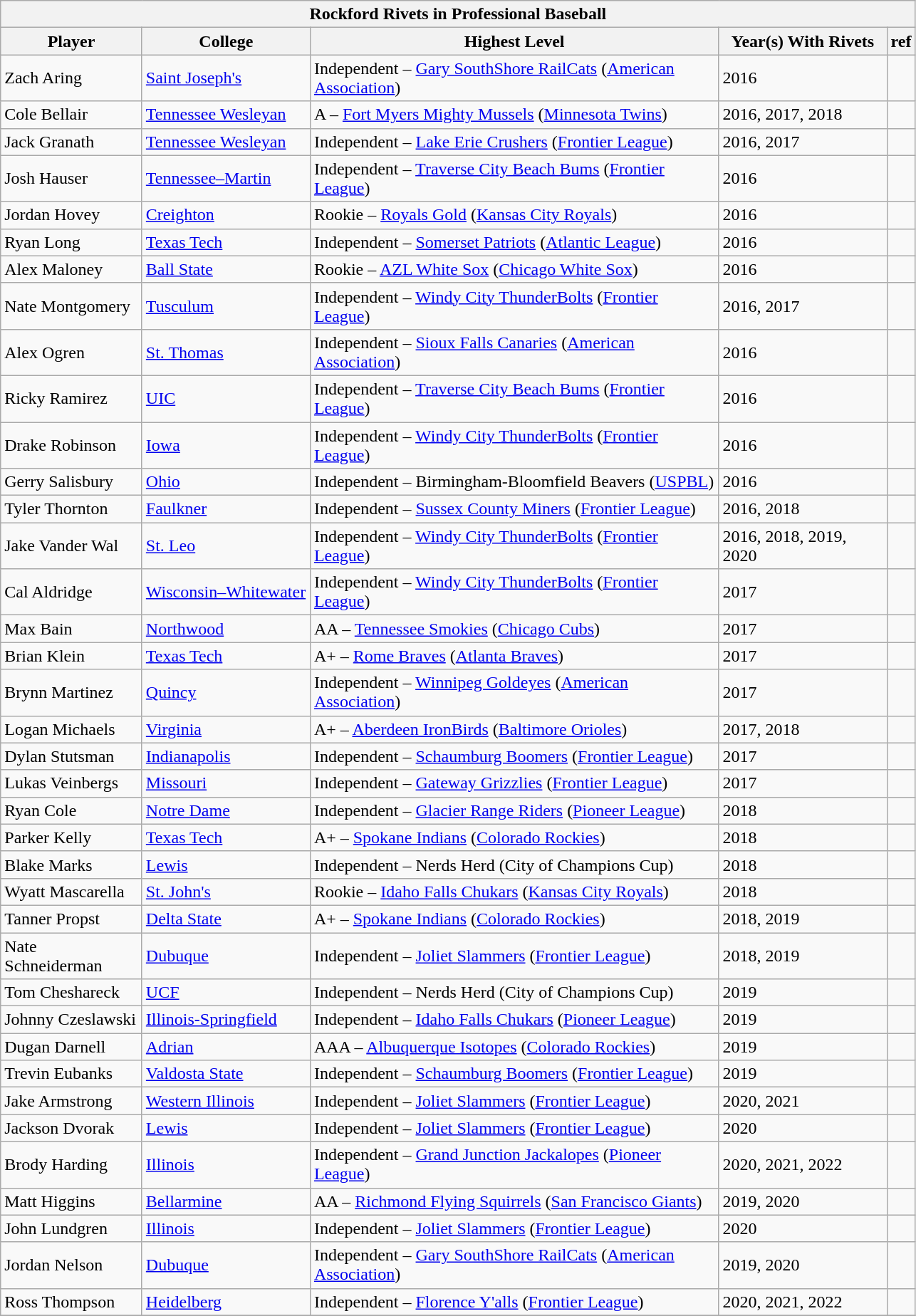<table class="wikitable collapsible collapsed">
<tr>
<th colspan="6" align="center"><strong>Rockford Rivets in Professional Baseball</strong></th>
</tr>
<tr>
<th style="width:125px;">Player</th>
<th style="width:150px;">College</th>
<th style="width:375px;">Highest Level</th>
<th style="width:150px;">Year(s) With Rivets</th>
<th style="width:10px;">ref</th>
</tr>
<tr>
<td>Zach Aring</td>
<td><a href='#'>Saint Joseph's</a></td>
<td>Independent – <a href='#'>Gary SouthShore RailCats</a> (<a href='#'>American Association</a>)</td>
<td>2016</td>
<td></td>
</tr>
<tr>
<td>Cole Bellair</td>
<td><a href='#'>Tennessee Wesleyan</a></td>
<td>A – <a href='#'>Fort Myers Mighty Mussels</a> (<a href='#'>Minnesota Twins</a>)</td>
<td>2016, 2017, 2018</td>
<td></td>
</tr>
<tr>
<td>Jack Granath</td>
<td><a href='#'>Tennessee Wesleyan</a></td>
<td>Independent – <a href='#'>Lake Erie Crushers</a> (<a href='#'>Frontier League</a>)</td>
<td>2016, 2017</td>
<td></td>
</tr>
<tr>
<td>Josh Hauser</td>
<td><a href='#'>Tennessee–Martin</a></td>
<td>Independent – <a href='#'>Traverse City Beach Bums</a> (<a href='#'>Frontier League</a>)</td>
<td>2016</td>
<td></td>
</tr>
<tr>
<td>Jordan Hovey</td>
<td><a href='#'>Creighton</a></td>
<td>Rookie – <a href='#'>Royals Gold</a> (<a href='#'>Kansas City Royals</a>)</td>
<td>2016</td>
<td></td>
</tr>
<tr>
<td>Ryan Long</td>
<td><a href='#'>Texas Tech</a></td>
<td>Independent – <a href='#'>Somerset Patriots</a> (<a href='#'>Atlantic League</a>)</td>
<td>2016</td>
<td></td>
</tr>
<tr>
<td>Alex Maloney</td>
<td><a href='#'>Ball State</a></td>
<td>Rookie – <a href='#'>AZL White Sox</a> (<a href='#'>Chicago White Sox</a>)</td>
<td>2016</td>
<td></td>
</tr>
<tr>
<td>Nate Montgomery</td>
<td><a href='#'>Tusculum</a></td>
<td>Independent – <a href='#'>Windy City ThunderBolts</a> (<a href='#'>Frontier League</a>)</td>
<td>2016, 2017</td>
<td></td>
</tr>
<tr>
<td>Alex Ogren</td>
<td><a href='#'>St. Thomas</a></td>
<td>Independent – <a href='#'>Sioux Falls Canaries</a> (<a href='#'>American Association</a>)</td>
<td>2016</td>
<td></td>
</tr>
<tr>
<td>Ricky Ramirez</td>
<td><a href='#'>UIC</a></td>
<td>Independent – <a href='#'>Traverse City Beach Bums</a> (<a href='#'>Frontier League</a>)</td>
<td>2016</td>
<td></td>
</tr>
<tr>
<td>Drake Robinson</td>
<td><a href='#'>Iowa</a></td>
<td>Independent – <a href='#'>Windy City ThunderBolts</a> (<a href='#'>Frontier League</a>)</td>
<td>2016</td>
<td></td>
</tr>
<tr>
<td>Gerry Salisbury</td>
<td><a href='#'>Ohio</a></td>
<td>Independent – Birmingham-Bloomfield Beavers (<a href='#'>USPBL</a>)</td>
<td>2016</td>
<td></td>
</tr>
<tr>
<td>Tyler Thornton</td>
<td><a href='#'>Faulkner</a></td>
<td>Independent – <a href='#'>Sussex County Miners</a> (<a href='#'>Frontier League</a>)</td>
<td>2016, 2018</td>
<td></td>
</tr>
<tr>
<td>Jake Vander Wal</td>
<td><a href='#'>St. Leo</a></td>
<td>Independent – <a href='#'>Windy City ThunderBolts</a> (<a href='#'>Frontier League</a>)</td>
<td>2016, 2018, 2019, 2020</td>
<td></td>
</tr>
<tr>
<td>Cal Aldridge</td>
<td><a href='#'>Wisconsin–Whitewater</a></td>
<td>Independent – <a href='#'>Windy City ThunderBolts</a> (<a href='#'>Frontier League</a>)</td>
<td>2017</td>
<td></td>
</tr>
<tr>
<td>Max Bain</td>
<td><a href='#'>Northwood</a></td>
<td>AA – <a href='#'>Tennessee Smokies</a> (<a href='#'>Chicago Cubs</a>)</td>
<td>2017</td>
<td></td>
</tr>
<tr>
<td>Brian Klein</td>
<td><a href='#'>Texas Tech</a></td>
<td>A+ – <a href='#'>Rome Braves</a> (<a href='#'>Atlanta Braves</a>)</td>
<td>2017</td>
<td></td>
</tr>
<tr>
<td>Brynn Martinez</td>
<td><a href='#'>Quincy</a></td>
<td>Independent – <a href='#'>Winnipeg Goldeyes</a> (<a href='#'>American Association</a>)</td>
<td>2017</td>
<td></td>
</tr>
<tr>
<td>Logan Michaels</td>
<td><a href='#'>Virginia</a></td>
<td>A+ – <a href='#'>Aberdeen IronBirds</a> (<a href='#'>Baltimore Orioles</a>)</td>
<td>2017, 2018</td>
<td></td>
</tr>
<tr>
<td>Dylan Stutsman</td>
<td><a href='#'>Indianapolis</a></td>
<td>Independent – <a href='#'>Schaumburg Boomers</a> (<a href='#'>Frontier League</a>)</td>
<td>2017</td>
<td></td>
</tr>
<tr>
<td>Lukas Veinbergs</td>
<td><a href='#'>Missouri</a></td>
<td>Independent – <a href='#'>Gateway Grizzlies</a> (<a href='#'>Frontier League</a>)</td>
<td>2017</td>
<td></td>
</tr>
<tr>
<td>Ryan Cole</td>
<td><a href='#'>Notre Dame</a></td>
<td>Independent – <a href='#'>Glacier Range Riders</a> (<a href='#'>Pioneer League</a>)</td>
<td>2018</td>
<td></td>
</tr>
<tr>
<td>Parker Kelly</td>
<td><a href='#'>Texas Tech</a></td>
<td>A+ – <a href='#'>Spokane Indians</a> (<a href='#'>Colorado Rockies</a>)</td>
<td>2018</td>
<td></td>
</tr>
<tr>
<td>Blake Marks</td>
<td><a href='#'>Lewis</a></td>
<td>Independent – Nerds Herd (City of Champions Cup)</td>
<td>2018</td>
<td></td>
</tr>
<tr>
<td>Wyatt Mascarella</td>
<td><a href='#'>St. John's</a></td>
<td>Rookie – <a href='#'>Idaho Falls Chukars</a> (<a href='#'>Kansas City Royals</a>)</td>
<td>2018</td>
<td></td>
</tr>
<tr>
<td>Tanner Propst</td>
<td><a href='#'>Delta State</a></td>
<td>A+ – <a href='#'>Spokane Indians</a> (<a href='#'>Colorado Rockies</a>)</td>
<td>2018, 2019</td>
<td></td>
</tr>
<tr>
<td>Nate Schneiderman</td>
<td><a href='#'>Dubuque</a></td>
<td>Independent – <a href='#'>Joliet Slammers</a> (<a href='#'>Frontier League</a>)</td>
<td>2018, 2019</td>
<td></td>
</tr>
<tr>
<td>Tom Cheshareck</td>
<td><a href='#'>UCF</a></td>
<td>Independent – Nerds Herd (City of Champions Cup)</td>
<td>2019</td>
<td></td>
</tr>
<tr>
<td>Johnny Czeslawski</td>
<td><a href='#'>Illinois-Springfield</a></td>
<td>Independent – <a href='#'>Idaho Falls Chukars</a> (<a href='#'>Pioneer League</a>)</td>
<td>2019</td>
<td></td>
</tr>
<tr>
<td>Dugan Darnell</td>
<td><a href='#'>Adrian</a></td>
<td>AAA – <a href='#'>Albuquerque Isotopes</a> (<a href='#'>Colorado Rockies</a>)</td>
<td>2019</td>
<td></td>
</tr>
<tr>
<td>Trevin Eubanks</td>
<td><a href='#'>Valdosta State</a></td>
<td>Independent – <a href='#'>Schaumburg Boomers</a> (<a href='#'>Frontier League</a>)</td>
<td>2019</td>
<td></td>
</tr>
<tr>
<td>Jake Armstrong</td>
<td><a href='#'>Western Illinois</a></td>
<td>Independent – <a href='#'>Joliet Slammers</a> (<a href='#'>Frontier League</a>)</td>
<td>2020, 2021</td>
<td></td>
</tr>
<tr>
<td>Jackson Dvorak</td>
<td><a href='#'>Lewis</a></td>
<td>Independent – <a href='#'>Joliet Slammers</a> (<a href='#'>Frontier League</a>)</td>
<td>2020</td>
<td></td>
</tr>
<tr>
<td>Brody Harding</td>
<td><a href='#'>Illinois</a></td>
<td>Independent – <a href='#'>Grand Junction Jackalopes</a> (<a href='#'>Pioneer League</a>)</td>
<td>2020, 2021, 2022</td>
<td></td>
</tr>
<tr>
<td>Matt Higgins</td>
<td><a href='#'>Bellarmine</a></td>
<td>AA – <a href='#'>Richmond Flying Squirrels</a> (<a href='#'>San Francisco Giants</a>)</td>
<td>2019, 2020</td>
<td></td>
</tr>
<tr>
<td>John Lundgren</td>
<td><a href='#'>Illinois</a></td>
<td>Independent – <a href='#'>Joliet Slammers</a> (<a href='#'>Frontier League</a>)</td>
<td>2020</td>
<td></td>
</tr>
<tr>
<td>Jordan Nelson</td>
<td><a href='#'>Dubuque</a></td>
<td>Independent – <a href='#'>Gary SouthShore RailCats</a> (<a href='#'>American Association</a>)</td>
<td>2019, 2020</td>
<td></td>
</tr>
<tr>
<td>Ross Thompson</td>
<td><a href='#'>Heidelberg</a></td>
<td>Independent – <a href='#'>Florence Y'alls</a> (<a href='#'>Frontier League</a>)</td>
<td>2020, 2021, 2022</td>
<td></td>
</tr>
<tr>
</tr>
</table>
